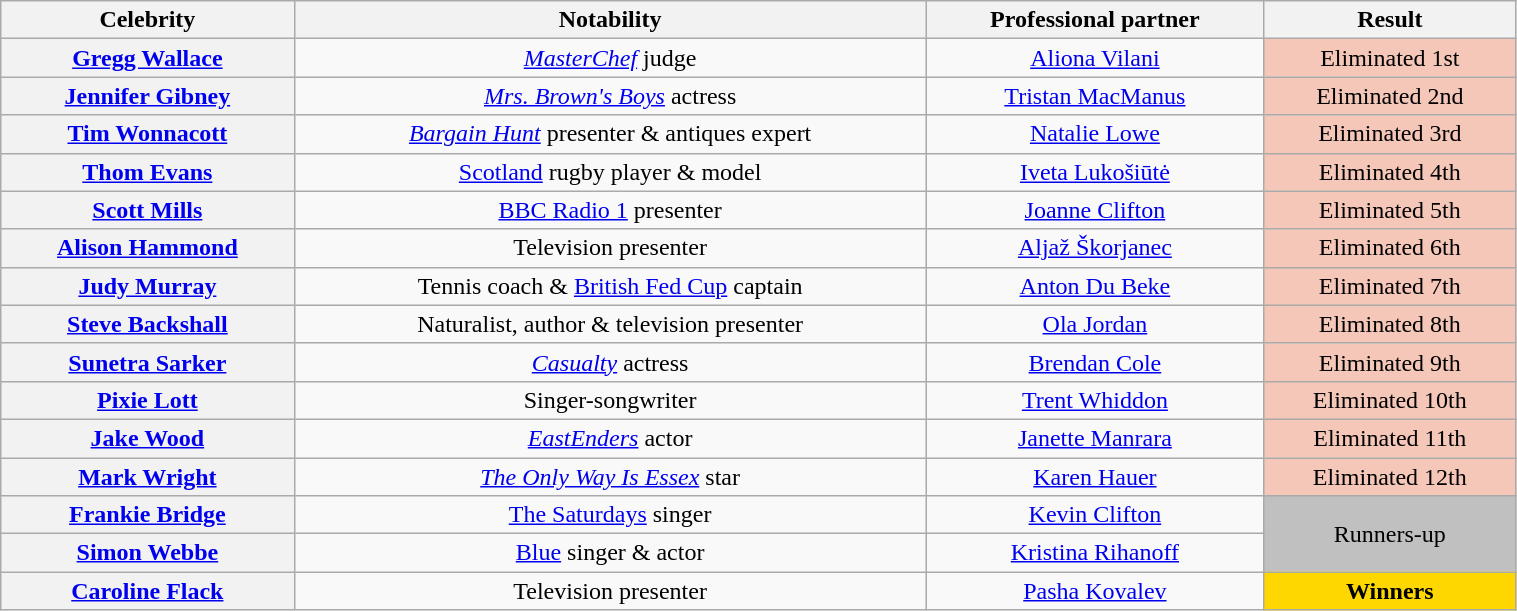<table class="wikitable sortable" style="text-align:center; width:80%">
<tr>
<th scope="col">Celebrity</th>
<th scope="col" class="unsortable">Notability</th>
<th scope="col">Professional partner</th>
<th scope="col">Result</th>
</tr>
<tr>
<th><a href='#'>Gregg Wallace</a></th>
<td><em><a href='#'>MasterChef</a></em> judge</td>
<td><a href='#'>Aliona Vilani</a></td>
<td bgcolor="f4c7b8">Eliminated 1st</td>
</tr>
<tr>
<th><a href='#'>Jennifer Gibney</a></th>
<td><em><a href='#'>Mrs. Brown's Boys</a></em> actress</td>
<td><a href='#'>Tristan MacManus</a></td>
<td bgcolor="f4c7b8">Eliminated 2nd</td>
</tr>
<tr>
<th><a href='#'>Tim Wonnacott</a></th>
<td><em><a href='#'>Bargain Hunt</a></em> presenter & antiques expert</td>
<td><a href='#'>Natalie Lowe</a></td>
<td bgcolor="f4c7b8">Eliminated 3rd</td>
</tr>
<tr>
<th><a href='#'>Thom Evans</a></th>
<td><a href='#'>Scotland</a> rugby player & model</td>
<td><a href='#'>Iveta Lukošiūtė</a></td>
<td bgcolor="f4c7b8">Eliminated 4th</td>
</tr>
<tr>
<th><a href='#'>Scott Mills</a></th>
<td><a href='#'>BBC Radio 1</a> presenter</td>
<td><a href='#'>Joanne Clifton</a></td>
<td bgcolor="f4c7b8">Eliminated 5th</td>
</tr>
<tr>
<th><a href='#'>Alison Hammond</a></th>
<td>Television presenter</td>
<td><a href='#'>Aljaž Škorjanec</a></td>
<td bgcolor="f4c7b8">Eliminated 6th</td>
</tr>
<tr>
<th><a href='#'>Judy Murray</a></th>
<td>Tennis coach & <a href='#'>British Fed Cup</a> captain</td>
<td><a href='#'>Anton Du Beke</a></td>
<td bgcolor="f4c7b8">Eliminated 7th</td>
</tr>
<tr>
<th><a href='#'>Steve Backshall</a></th>
<td>Naturalist, author & television presenter</td>
<td><a href='#'>Ola Jordan</a></td>
<td bgcolor="f4c7b8">Eliminated 8th</td>
</tr>
<tr>
<th><a href='#'>Sunetra Sarker</a></th>
<td><em><a href='#'>Casualty</a></em> actress</td>
<td><a href='#'>Brendan Cole</a></td>
<td bgcolor="f4c7b8">Eliminated 9th</td>
</tr>
<tr>
<th><a href='#'>Pixie Lott</a></th>
<td>Singer-songwriter</td>
<td><a href='#'>Trent Whiddon</a></td>
<td bgcolor="f4c7b8">Eliminated 10th</td>
</tr>
<tr>
<th><a href='#'>Jake Wood</a></th>
<td><em><a href='#'>EastEnders</a></em> actor</td>
<td><a href='#'>Janette Manrara</a></td>
<td bgcolor="f4c7b8">Eliminated 11th</td>
</tr>
<tr>
<th><a href='#'>Mark Wright</a></th>
<td><em><a href='#'>The Only Way Is Essex</a></em> star</td>
<td><a href='#'>Karen Hauer</a></td>
<td bgcolor="f4c7b8">Eliminated 12th</td>
</tr>
<tr>
<th><a href='#'>Frankie Bridge</a></th>
<td><a href='#'>The Saturdays</a> singer</td>
<td><a href='#'>Kevin Clifton</a></td>
<td rowspan="2" bgcolor="silver">Runners-up</td>
</tr>
<tr>
<th><a href='#'>Simon Webbe</a></th>
<td><a href='#'>Blue</a> singer & actor</td>
<td><a href='#'>Kristina Rihanoff</a></td>
</tr>
<tr>
<th><a href='#'>Caroline Flack</a></th>
<td>Television presenter</td>
<td><a href='#'>Pasha Kovalev</a></td>
<td bgcolor="gold"><strong>Winners</strong></td>
</tr>
</table>
